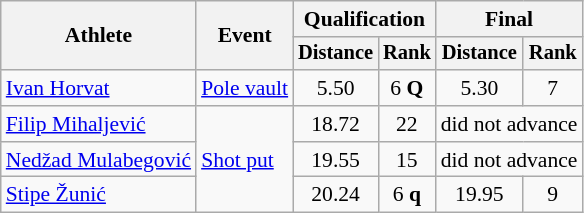<table class="wikitable" style="font-size:90%">
<tr>
<th rowspan=2>Athlete</th>
<th rowspan=2>Event</th>
<th colspan=2>Qualification</th>
<th colspan=2>Final</th>
</tr>
<tr style="font-size:95%">
<th>Distance</th>
<th>Rank</th>
<th>Distance</th>
<th>Rank</th>
</tr>
<tr align=center>
<td align=left><a href='#'>Ivan Horvat</a></td>
<td style="text-align:left;"><a href='#'>Pole vault</a></td>
<td>5.50</td>
<td>6 <strong>Q</strong></td>
<td>5.30</td>
<td>7</td>
</tr>
<tr align=center>
<td align=left><a href='#'>Filip Mihaljević</a></td>
<td style="text-align:left;" rowspan=3><a href='#'>Shot put</a></td>
<td>18.72</td>
<td>22</td>
<td colspan=2>did not advance</td>
</tr>
<tr align=center>
<td align=left><a href='#'>Nedžad Mulabegović</a></td>
<td>19.55</td>
<td>15</td>
<td colspan=2>did not advance</td>
</tr>
<tr align=center>
<td align=left><a href='#'>Stipe Žunić</a></td>
<td>20.24</td>
<td>6 <strong>q</strong></td>
<td>19.95</td>
<td>9</td>
</tr>
</table>
